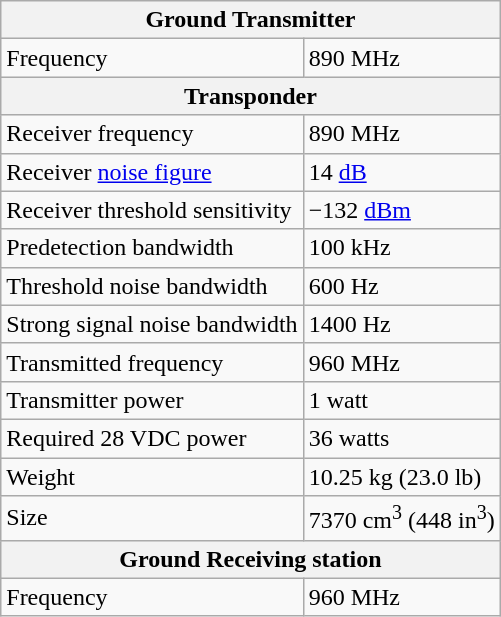<table class=wikitable>
<tr>
<th colspan=2>Ground Transmitter</th>
</tr>
<tr>
<td>Frequency</td>
<td>890 MHz</td>
</tr>
<tr>
<th colspan=2>Transponder</th>
</tr>
<tr>
<td>Receiver frequency</td>
<td>890 MHz</td>
</tr>
<tr>
<td>Receiver <a href='#'>noise figure</a></td>
<td>14 <a href='#'>dB</a></td>
</tr>
<tr>
<td>Receiver threshold sensitivity</td>
<td>−132 <a href='#'>dBm</a></td>
</tr>
<tr>
<td>Predetection bandwidth</td>
<td>100 kHz</td>
</tr>
<tr>
<td>Threshold noise bandwidth</td>
<td>600 Hz</td>
</tr>
<tr>
<td>Strong signal noise bandwidth</td>
<td>1400 Hz</td>
</tr>
<tr>
<td>Transmitted frequency</td>
<td>960 MHz</td>
</tr>
<tr>
<td>Transmitter power</td>
<td>1 watt</td>
</tr>
<tr>
<td>Required 28 VDC power</td>
<td>36 watts</td>
</tr>
<tr>
<td>Weight</td>
<td>10.25 kg (23.0 lb)</td>
</tr>
<tr>
<td>Size</td>
<td>7370 cm<sup>3</sup> (448 in<sup>3</sup>)</td>
</tr>
<tr>
<th colspan=2>Ground Receiving station</th>
</tr>
<tr>
<td>Frequency</td>
<td>960 MHz</td>
</tr>
</table>
